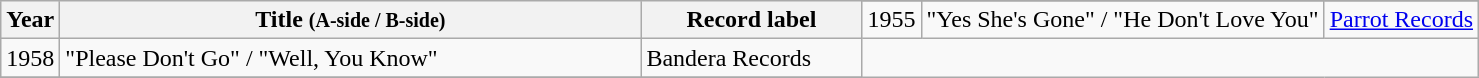<table class="wikitable sortable">
<tr>
<th width="30" rowspan="2">Year</th>
<th width="380" rowspan="2">Title <small>(A-side / B-side)</small></th>
<th width="140" rowspan="2">Record label</th>
</tr>
<tr>
<td>1955</td>
<td>"Yes She's Gone" / "He Don't Love You"</td>
<td><a href='#'>Parrot Records</a></td>
</tr>
<tr>
<td>1958</td>
<td>"Please Don't Go" / "Well, You Know"</td>
<td>Bandera Records</td>
</tr>
<tr>
</tr>
</table>
